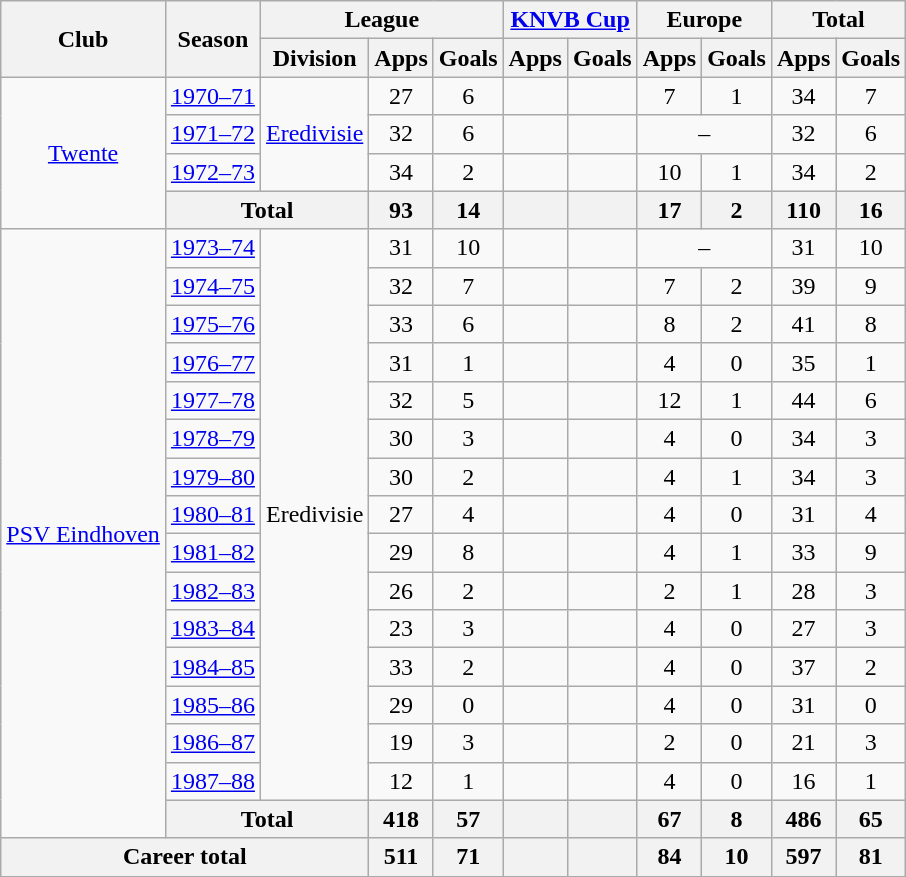<table class=wikitable style=text-align:center>
<tr>
<th rowspan=2>Club</th>
<th rowspan=2>Season</th>
<th colspan=3>League</th>
<th colspan=2><a href='#'>KNVB Cup</a></th>
<th colspan=2>Europe</th>
<th colspan=2>Total</th>
</tr>
<tr>
<th>Division</th>
<th>Apps</th>
<th>Goals</th>
<th>Apps</th>
<th>Goals</th>
<th>Apps</th>
<th>Goals</th>
<th>Apps</th>
<th>Goals</th>
</tr>
<tr>
<td rowspan="4"><a href='#'>Twente</a></td>
<td><a href='#'>1970–71</a></td>
<td rowspan="3"><a href='#'>Eredivisie</a></td>
<td>27</td>
<td>6</td>
<td></td>
<td></td>
<td>7</td>
<td>1</td>
<td>34</td>
<td>7</td>
</tr>
<tr>
<td><a href='#'>1971–72</a></td>
<td>32</td>
<td>6</td>
<td></td>
<td></td>
<td colspan="2">–</td>
<td>32</td>
<td>6</td>
</tr>
<tr>
<td><a href='#'>1972–73</a></td>
<td>34</td>
<td>2</td>
<td></td>
<td></td>
<td>10</td>
<td>1</td>
<td>34</td>
<td>2</td>
</tr>
<tr>
<th colspan="2">Total</th>
<th>93</th>
<th>14</th>
<th></th>
<th></th>
<th>17</th>
<th>2</th>
<th>110</th>
<th>16</th>
</tr>
<tr>
<td rowspan="16"><a href='#'>PSV Eindhoven</a></td>
<td><a href='#'>1973–74</a></td>
<td rowspan="15">Eredivisie</td>
<td>31</td>
<td>10</td>
<td></td>
<td></td>
<td colspan="2">–</td>
<td>31</td>
<td>10</td>
</tr>
<tr>
<td><a href='#'>1974–75</a></td>
<td>32</td>
<td>7</td>
<td></td>
<td></td>
<td>7</td>
<td>2</td>
<td>39</td>
<td>9</td>
</tr>
<tr>
<td><a href='#'>1975–76</a></td>
<td>33</td>
<td>6</td>
<td></td>
<td></td>
<td>8</td>
<td>2</td>
<td>41</td>
<td>8</td>
</tr>
<tr>
<td><a href='#'>1976–77</a></td>
<td>31</td>
<td>1</td>
<td></td>
<td></td>
<td>4</td>
<td>0</td>
<td>35</td>
<td>1</td>
</tr>
<tr>
<td><a href='#'>1977–78</a></td>
<td>32</td>
<td>5</td>
<td></td>
<td></td>
<td>12</td>
<td>1</td>
<td>44</td>
<td>6</td>
</tr>
<tr>
<td><a href='#'>1978–79</a></td>
<td>30</td>
<td>3</td>
<td></td>
<td></td>
<td>4</td>
<td>0</td>
<td>34</td>
<td>3</td>
</tr>
<tr>
<td><a href='#'>1979–80</a></td>
<td>30</td>
<td>2</td>
<td></td>
<td></td>
<td>4</td>
<td>1</td>
<td>34</td>
<td>3</td>
</tr>
<tr>
<td><a href='#'>1980–81</a></td>
<td>27</td>
<td>4</td>
<td></td>
<td></td>
<td>4</td>
<td>0</td>
<td>31</td>
<td>4</td>
</tr>
<tr>
<td><a href='#'>1981–82</a></td>
<td>29</td>
<td>8</td>
<td></td>
<td></td>
<td>4</td>
<td>1</td>
<td>33</td>
<td>9</td>
</tr>
<tr>
<td><a href='#'>1982–83</a></td>
<td>26</td>
<td>2</td>
<td></td>
<td></td>
<td>2</td>
<td>1</td>
<td>28</td>
<td>3</td>
</tr>
<tr>
<td><a href='#'>1983–84</a></td>
<td>23</td>
<td>3</td>
<td></td>
<td></td>
<td>4</td>
<td>0</td>
<td>27</td>
<td>3</td>
</tr>
<tr>
<td><a href='#'>1984–85</a></td>
<td>33</td>
<td>2</td>
<td></td>
<td></td>
<td>4</td>
<td>0</td>
<td>37</td>
<td>2</td>
</tr>
<tr>
<td><a href='#'>1985–86</a></td>
<td>29</td>
<td>0</td>
<td></td>
<td></td>
<td>4</td>
<td>0</td>
<td>31</td>
<td>0</td>
</tr>
<tr>
<td><a href='#'>1986–87</a></td>
<td>19</td>
<td>3</td>
<td></td>
<td></td>
<td>2</td>
<td>0</td>
<td>21</td>
<td>3</td>
</tr>
<tr>
<td><a href='#'>1987–88</a></td>
<td>12</td>
<td>1</td>
<td></td>
<td></td>
<td>4</td>
<td>0</td>
<td>16</td>
<td>1</td>
</tr>
<tr>
<th colspan="2">Total</th>
<th>418</th>
<th>57</th>
<th></th>
<th></th>
<th>67</th>
<th>8</th>
<th>486</th>
<th>65</th>
</tr>
<tr>
<th colspan="3">Career total</th>
<th>511</th>
<th>71</th>
<th></th>
<th></th>
<th>84</th>
<th>10</th>
<th>597</th>
<th>81</th>
</tr>
</table>
